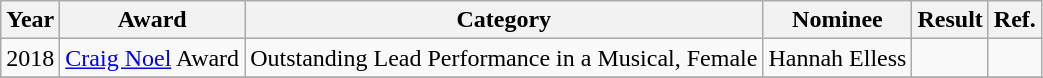<table class="wikitable">
<tr>
<th>Year</th>
<th>Award</th>
<th>Category</th>
<th>Nominee</th>
<th>Result</th>
<th class=unsortable>Ref.</th>
</tr>
<tr>
<td>2018</td>
<td><a href='#'>Craig Noel</a> Award</td>
<td>Outstanding Lead Performance in a Musical, Female</td>
<td>Hannah Elless</td>
<td></td>
<td></td>
</tr>
<tr>
</tr>
</table>
